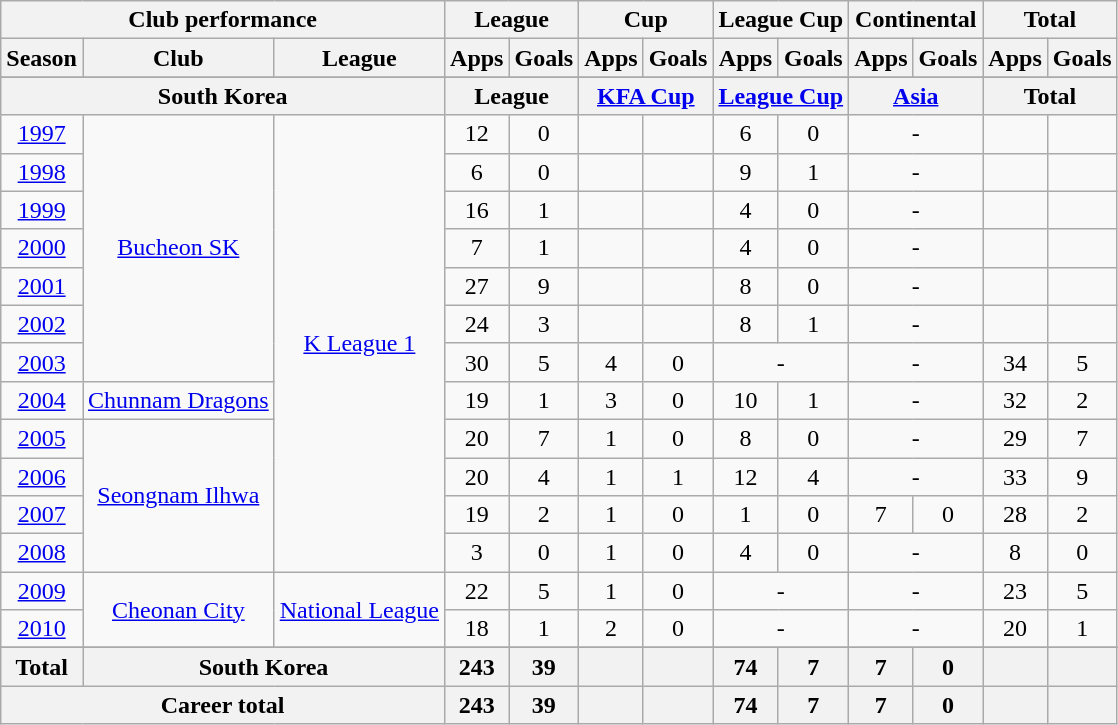<table class="wikitable" style="text-align:center">
<tr>
<th colspan=3>Club performance</th>
<th colspan=2>League</th>
<th colspan=2>Cup</th>
<th colspan=2>League Cup</th>
<th colspan=2>Continental</th>
<th colspan=2>Total</th>
</tr>
<tr>
<th>Season</th>
<th>Club</th>
<th>League</th>
<th>Apps</th>
<th>Goals</th>
<th>Apps</th>
<th>Goals</th>
<th>Apps</th>
<th>Goals</th>
<th>Apps</th>
<th>Goals</th>
<th>Apps</th>
<th>Goals</th>
</tr>
<tr>
</tr>
<tr>
<th colspan=3>South Korea</th>
<th colspan=2>League</th>
<th colspan=2><a href='#'>KFA Cup</a></th>
<th colspan=2><a href='#'>League Cup</a></th>
<th colspan=2><a href='#'>Asia</a></th>
<th colspan=2>Total</th>
</tr>
<tr>
<td><a href='#'>1997</a></td>
<td rowspan="7"><a href='#'>Bucheon SK</a></td>
<td rowspan="12"><a href='#'>K League 1</a></td>
<td>12</td>
<td>0</td>
<td></td>
<td></td>
<td>6</td>
<td>0</td>
<td colspan="2">-</td>
<td></td>
<td></td>
</tr>
<tr>
<td><a href='#'>1998</a></td>
<td>6</td>
<td>0</td>
<td></td>
<td></td>
<td>9</td>
<td>1</td>
<td colspan="2">-</td>
<td></td>
<td></td>
</tr>
<tr>
<td><a href='#'>1999</a></td>
<td>16</td>
<td>1</td>
<td></td>
<td></td>
<td>4</td>
<td>0</td>
<td colspan="2">-</td>
<td></td>
<td></td>
</tr>
<tr>
<td><a href='#'>2000</a></td>
<td>7</td>
<td>1</td>
<td></td>
<td></td>
<td>4</td>
<td>0</td>
<td colspan="2">-</td>
<td></td>
<td></td>
</tr>
<tr>
<td><a href='#'>2001</a></td>
<td>27</td>
<td>9</td>
<td></td>
<td></td>
<td>8</td>
<td>0</td>
<td colspan="2">-</td>
<td></td>
<td></td>
</tr>
<tr>
<td><a href='#'>2002</a></td>
<td>24</td>
<td>3</td>
<td></td>
<td></td>
<td>8</td>
<td>1</td>
<td colspan="2">-</td>
<td></td>
<td></td>
</tr>
<tr>
<td><a href='#'>2003</a></td>
<td>30</td>
<td>5</td>
<td>4</td>
<td>0</td>
<td colspan="2">-</td>
<td colspan="2">-</td>
<td>34</td>
<td>5</td>
</tr>
<tr>
<td><a href='#'>2004</a></td>
<td><a href='#'>Chunnam Dragons</a></td>
<td>19</td>
<td>1</td>
<td>3</td>
<td>0</td>
<td>10</td>
<td>1</td>
<td colspan="2">-</td>
<td>32</td>
<td>2</td>
</tr>
<tr>
<td><a href='#'>2005</a></td>
<td rowspan="4"><a href='#'>Seongnam Ilhwa</a></td>
<td>20</td>
<td>7</td>
<td>1</td>
<td>0</td>
<td>8</td>
<td>0</td>
<td colspan="2">-</td>
<td>29</td>
<td>7</td>
</tr>
<tr>
<td><a href='#'>2006</a></td>
<td>20</td>
<td>4</td>
<td>1</td>
<td>1</td>
<td>12</td>
<td>4</td>
<td colspan="2">-</td>
<td>33</td>
<td>9</td>
</tr>
<tr>
<td><a href='#'>2007</a></td>
<td>19</td>
<td>2</td>
<td>1</td>
<td>0</td>
<td>1</td>
<td>0</td>
<td>7</td>
<td>0</td>
<td>28</td>
<td>2</td>
</tr>
<tr>
<td><a href='#'>2008</a></td>
<td>3</td>
<td>0</td>
<td>1</td>
<td>0</td>
<td>4</td>
<td>0</td>
<td colspan="2">-</td>
<td>8</td>
<td>0</td>
</tr>
<tr>
<td><a href='#'>2009</a></td>
<td rowspan="2"><a href='#'>Cheonan City</a></td>
<td rowspan="2"><a href='#'>National League</a></td>
<td>22</td>
<td>5</td>
<td>1</td>
<td>0</td>
<td colspan="2">-</td>
<td colspan="2">-</td>
<td>23</td>
<td>5</td>
</tr>
<tr>
<td><a href='#'>2010</a></td>
<td>18</td>
<td>1</td>
<td>2</td>
<td>0</td>
<td colspan="2">-</td>
<td colspan="2">-</td>
<td>20</td>
<td>1</td>
</tr>
<tr>
</tr>
<tr>
<th rowspan=1>Total</th>
<th colspan=2>South Korea</th>
<th>243</th>
<th>39</th>
<th></th>
<th></th>
<th>74</th>
<th>7</th>
<th>7</th>
<th>0</th>
<th></th>
<th></th>
</tr>
<tr>
<th colspan=3>Career total</th>
<th>243</th>
<th>39</th>
<th></th>
<th></th>
<th>74</th>
<th>7</th>
<th>7</th>
<th>0</th>
<th></th>
<th></th>
</tr>
</table>
